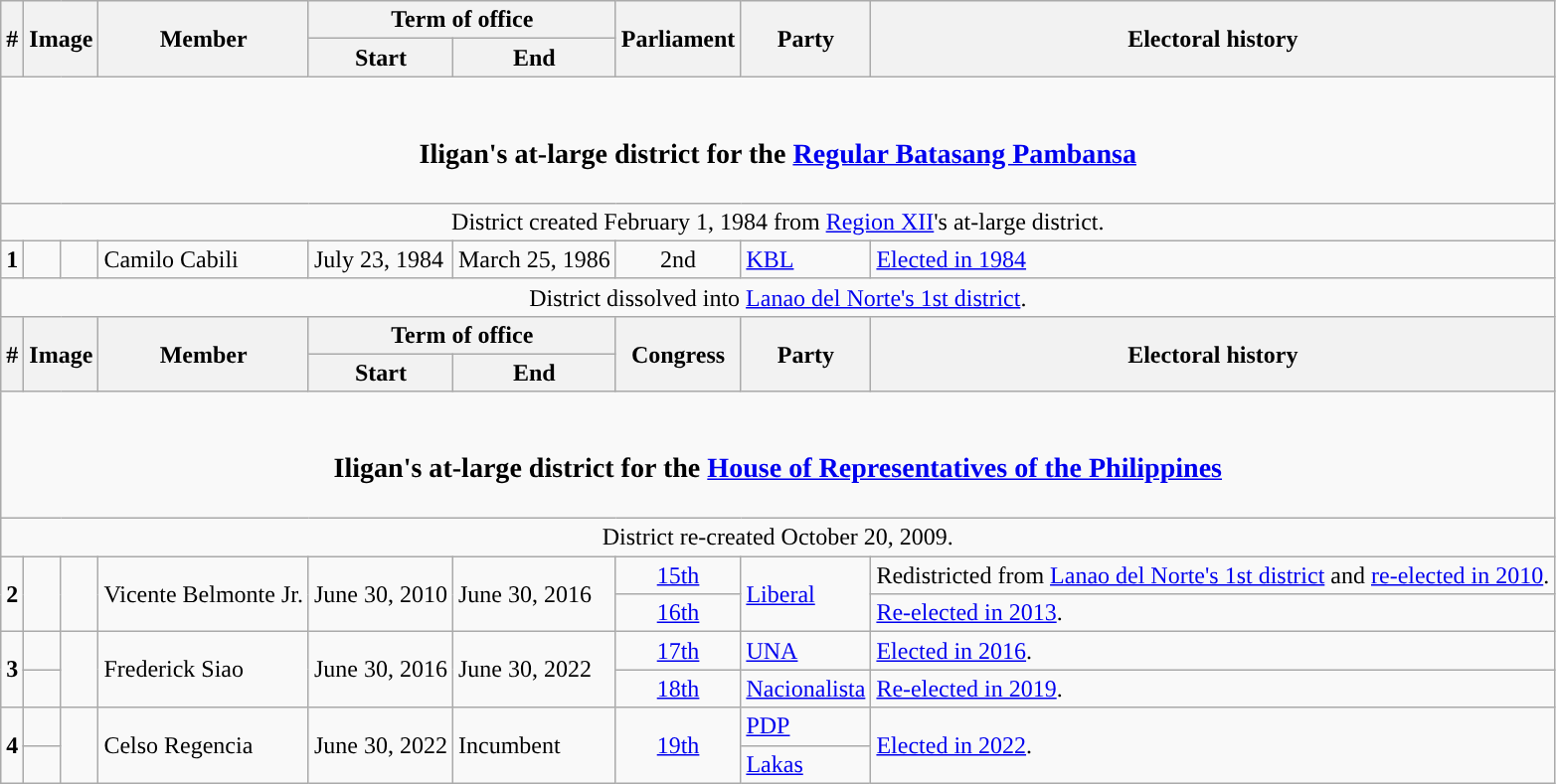<table class="wikitable">
<tr>
<th rowspan="2">#</th>
<th colspan="2" rowspan="2">Image</th>
<th rowspan="2">Member</th>
<th colspan="2">Term of office</th>
<th rowspan="2">Parliament</th>
<th rowspan="2">Party</th>
<th rowspan="2">Electoral history</th>
</tr>
<tr>
<th>Start</th>
<th>End</th>
</tr>
<tr>
<td colspan="10" style="text-align:center;"><br><h3>Iligan's at-large district for the <a href='#'>Regular Batasang Pambansa</a></h3></td>
</tr>
<tr>
<td colspan="10" style="text-align:center;">District created February 1, 1984 from <a href='#'>Region XII</a>'s at-large district.</td>
</tr>
<tr>
<td><strong>1</strong></td>
<td style="color:inherit;background:"></td>
<td></td>
<td>Camilo Cabili</td>
<td>July 23, 1984</td>
<td>March 25, 1986</td>
<td style="text-align:center;">2nd</td>
<td><a href='#'>KBL</a></td>
<td><a href='#'>Elected in 1984</a></td>
</tr>
<tr>
<td colspan="10" style="text-align:center;">District dissolved into <a href='#'>Lanao del Norte's 1st district</a>.</td>
</tr>
<tr>
<th rowspan="2">#</th>
<th colspan="2" rowspan="2">Image</th>
<th rowspan="2">Member</th>
<th colspan="2">Term of office</th>
<th rowspan="2">Congress</th>
<th rowspan="2">Party</th>
<th rowspan="2">Electoral history</th>
</tr>
<tr>
<th>Start</th>
<th>End</th>
</tr>
<tr>
<td colspan="10" style="text-align:center;"><br><h3>Iligan's at-large district for the <a href='#'>House of Representatives of the Philippines</a></h3></td>
</tr>
<tr>
<td colspan="10" style="text-align:center;">District re-created October 20, 2009.</td>
</tr>
<tr>
<td rowspan="2"><strong>2</strong></td>
<td rowspan="2" style="color:inherit;background:"></td>
<td rowspan="2"></td>
<td rowspan="2">Vicente Belmonte Jr.</td>
<td rowspan="2">June 30, 2010</td>
<td rowspan="2">June 30, 2016</td>
<td style="text-align:center;"><a href='#'>15th</a></td>
<td rowspan="2"><a href='#'>Liberal</a></td>
<td>Redistricted from <a href='#'>Lanao del Norte's 1st district</a> and <a href='#'>re-elected in 2010</a>.</td>
</tr>
<tr>
<td style="text-align:center;"><a href='#'>16th</a></td>
<td><a href='#'>Re-elected in 2013</a>.</td>
</tr>
<tr>
<td rowspan="2"><strong>3</strong></td>
<td style="color:inherit;background:"></td>
<td rowspan="2"></td>
<td rowspan="2">Frederick Siao</td>
<td rowspan="2">June 30, 2016</td>
<td rowspan="2">June 30, 2022</td>
<td style="text-align:center;"><a href='#'>17th</a></td>
<td><a href='#'>UNA</a></td>
<td><a href='#'>Elected in 2016</a>.</td>
</tr>
<tr>
<td style="color:inherit;background:"></td>
<td style="text-align:center;"><a href='#'>18th</a></td>
<td><a href='#'>Nacionalista</a></td>
<td><a href='#'>Re-elected in 2019</a>.</td>
</tr>
<tr>
<td rowspan="2"><strong>4</strong></td>
<td style="color:inherit;background:"></td>
<td rowspan="2"></td>
<td rowspan="2">Celso Regencia</td>
<td rowspan="2">June 30, 2022</td>
<td rowspan="2">Incumbent</td>
<td style="text-align:center;" rowspan="2"><a href='#'>19th</a></td>
<td><a href='#'>PDP</a></td>
<td rowspan="2"><a href='#'>Elected in 2022</a>.</td>
</tr>
<tr>
<td style="color:inherit;background:"></td>
<td><a href='#'>Lakas</a></td>
</tr>
</table>
